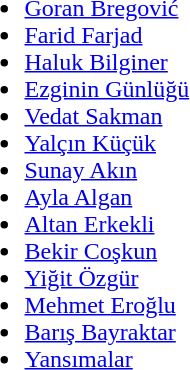<table width="100%">
<tr ---->
<td valign="top"><br><ul><li><a href='#'>Goran Bregović</a></li><li><a href='#'>Farid Farjad</a></li><li><a href='#'>Haluk Bilginer</a></li><li><a href='#'>Ezginin Günlüğü</a></li><li><a href='#'>Vedat Sakman</a></li><li><a href='#'>Yalçın Küçük</a></li><li><a href='#'>Sunay Akın</a></li><li><a href='#'>Ayla Algan</a></li><li><a href='#'>Altan Erkekli</a></li><li><a href='#'>Bekir Coşkun</a></li><li><a href='#'>Yiğit Özgür</a></li><li><a href='#'>Mehmet Eroğlu</a></li><li><a href='#'>Barış Bayraktar</a></li><li><a href='#'>Yansımalar</a></li></ul></td>
</tr>
</table>
